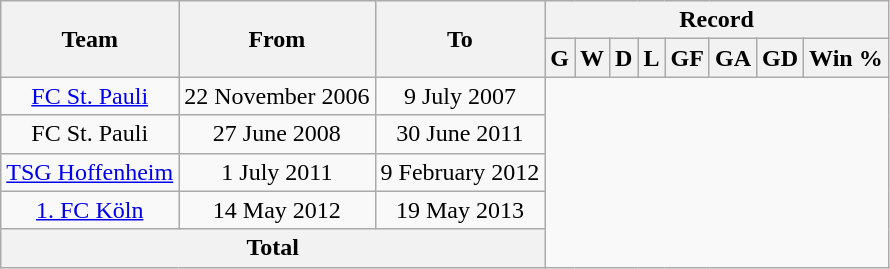<table class="wikitable" style="text-align: center">
<tr>
<th rowspan="2">Team</th>
<th rowspan="2">From</th>
<th rowspan="2">To</th>
<th colspan="8">Record</th>
</tr>
<tr>
<th>G</th>
<th>W</th>
<th>D</th>
<th>L</th>
<th>GF</th>
<th>GA</th>
<th>GD</th>
<th>Win %</th>
</tr>
<tr>
<td><a href='#'>FC St. Pauli</a></td>
<td>22 November 2006</td>
<td>9 July 2007<br></td>
</tr>
<tr>
<td>FC St. Pauli</td>
<td>27 June 2008</td>
<td>30 June 2011<br></td>
</tr>
<tr>
<td><a href='#'>TSG Hoffenheim</a></td>
<td>1 July 2011</td>
<td>9 February 2012<br></td>
</tr>
<tr>
<td><a href='#'>1. FC Köln</a></td>
<td>14 May 2012</td>
<td>19 May 2013<br></td>
</tr>
<tr>
<th colspan="3">Total<br></th>
</tr>
</table>
